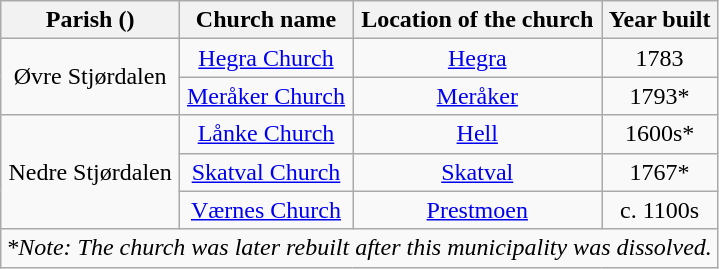<table class="wikitable" style="text-align:center">
<tr>
<th>Parish ()</th>
<th>Church name</th>
<th>Location of the church</th>
<th>Year built</th>
</tr>
<tr>
<td rowspan="2">Øvre Stjørdalen</td>
<td><a href='#'>Hegra Church</a></td>
<td><a href='#'>Hegra</a></td>
<td>1783</td>
</tr>
<tr>
<td><a href='#'>Meråker Church</a></td>
<td><a href='#'>Meråker</a></td>
<td>1793*</td>
</tr>
<tr>
<td rowspan="3">Nedre Stjørdalen</td>
<td><a href='#'>Lånke Church</a></td>
<td><a href='#'>Hell</a></td>
<td>1600s*</td>
</tr>
<tr>
<td><a href='#'>Skatval Church</a></td>
<td><a href='#'>Skatval</a></td>
<td>1767*</td>
</tr>
<tr>
<td><a href='#'>Værnes Church</a></td>
<td><a href='#'>Prestmoen</a></td>
<td>c. 1100s</td>
</tr>
<tr>
<td colspan=4><em>*Note: The church was later rebuilt after this municipality was dissolved.</em></td>
</tr>
</table>
